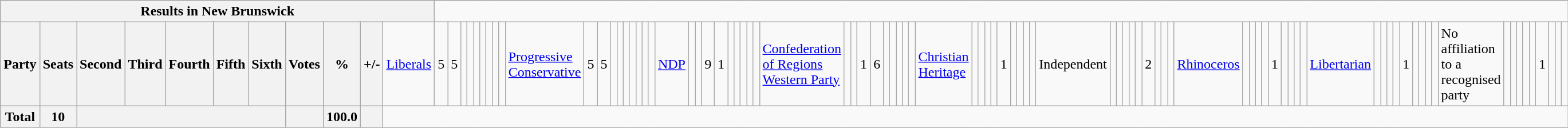<table class="wikitable">
<tr>
<th colspan=12>Results in New Brunswick</th>
</tr>
<tr>
<th colspan=2>Party</th>
<th>Seats</th>
<th>Second</th>
<th>Third</th>
<th>Fourth</th>
<th>Fifth</th>
<th>Sixth</th>
<th>Votes</th>
<th>%</th>
<th>+/-<br></th>
<td><a href='#'>Liberals</a></td>
<td align="right">5</td>
<td align="right">5</td>
<td align="right"></td>
<td align="right"></td>
<td align="right"></td>
<td align="right"></td>
<td align="right"></td>
<td align="right"></td>
<td align="right"><br></td>
<td><a href='#'>Progressive Conservative</a></td>
<td align="right">5</td>
<td align="right">5</td>
<td align="right"></td>
<td align="right"></td>
<td align="right"></td>
<td align="right"></td>
<td align="right"></td>
<td align="right"></td>
<td align="right"><br></td>
<td><a href='#'>NDP</a></td>
<td align="right"></td>
<td align="right"></td>
<td align="right">9</td>
<td align="right">1</td>
<td align="right"></td>
<td align="right"></td>
<td align="right"></td>
<td align="right"></td>
<td align="right"><br></td>
<td><a href='#'>Confederation of Regions Western Party</a></td>
<td align="right"></td>
<td align="right"></td>
<td align="right">1</td>
<td align="right">6</td>
<td align="right"></td>
<td align="right"></td>
<td align="right"></td>
<td align="right"></td>
<td align="right"><br></td>
<td><a href='#'>Christian Heritage</a></td>
<td align="right"></td>
<td align="right"></td>
<td align="right"></td>
<td align="right"></td>
<td align="right">1</td>
<td align="right"></td>
<td align="right"></td>
<td align="right"></td>
<td align="right"><br></td>
<td>Independent</td>
<td align="right"></td>
<td align="right"></td>
<td align="right"></td>
<td align="right"></td>
<td align="right"></td>
<td align="right">2</td>
<td align="right"></td>
<td align="right"></td>
<td align="right"><br></td>
<td><a href='#'>Rhinoceros</a></td>
<td align="right"></td>
<td align="right"></td>
<td align="right"></td>
<td align="right"></td>
<td align="right">1</td>
<td align="right"></td>
<td align="right"></td>
<td align="right"></td>
<td align="right"><br></td>
<td><a href='#'>Libertarian</a></td>
<td align="right"></td>
<td align="right"></td>
<td align="right"></td>
<td align="right"></td>
<td align="right">1</td>
<td align="right"></td>
<td align="right"></td>
<td align="right"></td>
<td align="right"><br></td>
<td>No affiliation to a recognised party</td>
<td align="right"></td>
<td align="right"></td>
<td align="right"></td>
<td align="right"></td>
<td align="right"></td>
<td align="right">1</td>
<td align="right"></td>
<td align="right"></td>
<td align="right"></td>
</tr>
<tr>
<th colspan="2">Total</th>
<th>10</th>
<th colspan="5"></th>
<th></th>
<th>100.0</th>
<th></th>
</tr>
</table>
